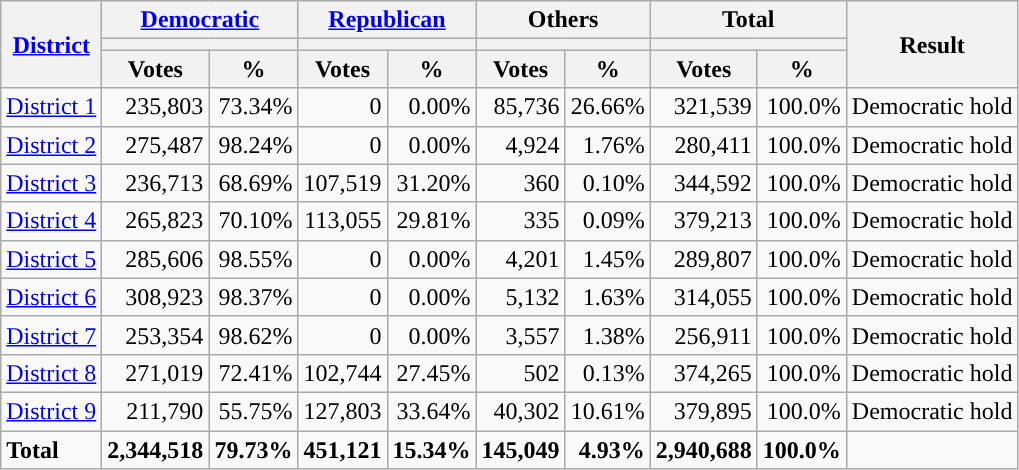<table class="wikitable plainrowheaders sortable" style="font-size:100%; text-align:right;">
<tr>
<th scope=col rowspan=3><a href='#'>District</a></th>
<th scope=col colspan=2><a href='#'>Democratic</a></th>
<th scope=col colspan=2><a href='#'>Republican</a></th>
<th scope=col colspan=2>Others</th>
<th scope=col colspan=2>Total</th>
<th scope=col rowspan=3>Result</th>
</tr>
<tr>
<th scope=col colspan=2 style="background:"></th>
<th scope=col colspan=2 style="background:"></th>
<th scope=col colspan=2></th>
<th scope=col colspan=2></th>
</tr>
<tr>
<th scope=col data-sort-type="number">Votes</th>
<th scope=col data-sort-type="number">%</th>
<th scope=col data-sort-type="number">Votes</th>
<th scope=col data-sort-type="number">%</th>
<th scope=col data-sort-type="number">Votes</th>
<th scope=col data-sort-type="number">%</th>
<th scope=col data-sort-type="number">Votes</th>
<th scope=col data-sort-type="number">%</th>
</tr>
<tr>
<td align=left><a href='#'>District 1</a></td>
<td>235,803</td>
<td>73.34%</td>
<td>0</td>
<td>0.00%</td>
<td>85,736</td>
<td>26.66%</td>
<td>321,539</td>
<td>100.0%</td>
<td align=left>Democratic hold</td>
</tr>
<tr>
<td align=left><a href='#'>District 2</a></td>
<td>275,487</td>
<td>98.24%</td>
<td>0</td>
<td>0.00%</td>
<td>4,924</td>
<td>1.76%</td>
<td>280,411</td>
<td>100.0%</td>
<td align=left>Democratic hold</td>
</tr>
<tr>
<td align=left><a href='#'>District 3</a></td>
<td>236,713</td>
<td>68.69%</td>
<td>107,519</td>
<td>31.20%</td>
<td>360</td>
<td>0.10%</td>
<td>344,592</td>
<td>100.0%</td>
<td align=left>Democratic hold</td>
</tr>
<tr>
<td align=left><a href='#'>District 4</a></td>
<td>265,823</td>
<td>70.10%</td>
<td>113,055</td>
<td>29.81%</td>
<td>335</td>
<td>0.09%</td>
<td>379,213</td>
<td>100.0%</td>
<td align=left>Democratic hold</td>
</tr>
<tr>
<td align=left><a href='#'>District 5</a></td>
<td>285,606</td>
<td>98.55%</td>
<td>0</td>
<td>0.00%</td>
<td>4,201</td>
<td>1.45%</td>
<td>289,807</td>
<td>100.0%</td>
<td align=left>Democratic hold</td>
</tr>
<tr>
<td align=left><a href='#'>District 6</a></td>
<td>308,923</td>
<td>98.37%</td>
<td>0</td>
<td>0.00%</td>
<td>5,132</td>
<td>1.63%</td>
<td>314,055</td>
<td>100.0%</td>
<td align=left>Democratic hold</td>
</tr>
<tr>
<td align=left><a href='#'>District 7</a></td>
<td>253,354</td>
<td>98.62%</td>
<td>0</td>
<td>0.00%</td>
<td>3,557</td>
<td>1.38%</td>
<td>256,911</td>
<td>100.0%</td>
<td align=left>Democratic hold</td>
</tr>
<tr>
<td align=left><a href='#'>District 8</a></td>
<td>271,019</td>
<td>72.41%</td>
<td>102,744</td>
<td>27.45%</td>
<td>502</td>
<td>0.13%</td>
<td>374,265</td>
<td>100.0%</td>
<td align=left>Democratic hold</td>
</tr>
<tr>
<td align=left><a href='#'>District 9</a></td>
<td>211,790</td>
<td>55.75%</td>
<td>127,803</td>
<td>33.64%</td>
<td>40,302</td>
<td>10.61%</td>
<td>379,895</td>
<td>100.0%</td>
<td align=left>Democratic hold</td>
</tr>
<tr class="sortbottom" style="font-weight:bold">
<td align=left>Total</td>
<td>2,344,518</td>
<td>79.73%</td>
<td>451,121</td>
<td>15.34%</td>
<td>145,049</td>
<td>4.93%</td>
<td>2,940,688</td>
<td>100.0%</td>
<td></td>
</tr>
</table>
